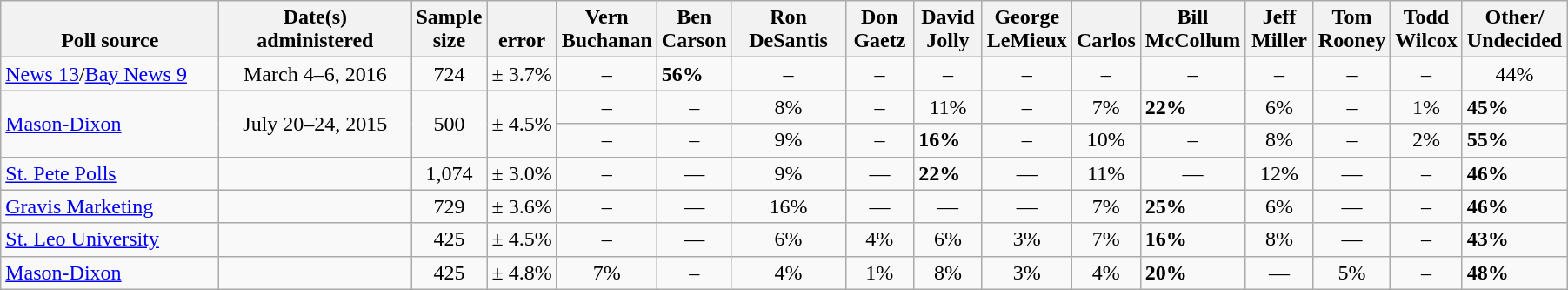<table class="wikitable">
<tr valign= bottom>
<th style="width:160px;">Poll source</th>
<th style="width:140px;">Date(s)<br>administered</th>
<th class=small>Sample<br>size</th>
<th><small></small><br>error</th>
<th style="width:45px;">Vern<br>Buchanan</th>
<th style="width:45px;">Ben<br>Carson</th>
<th style="width:80px;">Ron<br>DeSantis</th>
<th style="width:45px;">Don<br>Gaetz</th>
<th style="width:45px;">David<br>Jolly</th>
<th style="width:45px;">George<br>LeMieux</th>
<th style="width:45px;">Carlos<br></th>
<th style="width:45px;">Bill<br>McCollum</th>
<th style="width:45px;">Jeff<br>Miller</th>
<th style="width:45px;">Tom<br>Rooney</th>
<th style="width:45px;">Todd<br>Wilcox</th>
<th>Other/<br>Undecided</th>
</tr>
<tr>
<td><a href='#'>News 13</a>/<a href='#'>Bay News 9</a></td>
<td align=center>March 4–6, 2016</td>
<td align=center>724</td>
<td align=center>± 3.7%</td>
<td align=center>–</td>
<td><strong>56%</strong></td>
<td align=center>–</td>
<td align=center>–</td>
<td align=center>–</td>
<td align=center>–</td>
<td align=center>–</td>
<td align=center>–</td>
<td align=center>–</td>
<td align=center>–</td>
<td align=center>–</td>
<td align=center>44%</td>
</tr>
<tr>
<td rowspan=2><a href='#'>Mason-Dixon</a></td>
<td rowspan=2 align=center>July 20–24, 2015</td>
<td rowspan=2 align=center>500</td>
<td rowspan=2 align=center>± 4.5%</td>
<td align=center>–</td>
<td align=center>–</td>
<td align=center>8%</td>
<td align=center>–</td>
<td align=center>11%</td>
<td align=center>–</td>
<td align=center>7%</td>
<td><strong>22%</strong></td>
<td align=center>6%</td>
<td align=center>–</td>
<td align=center>1%</td>
<td><strong>45%</strong></td>
</tr>
<tr>
<td align=center>–</td>
<td align=center>–</td>
<td align=center>9%</td>
<td align=center>–</td>
<td><strong>16%</strong></td>
<td align=center>–</td>
<td align=center>10%</td>
<td align=center>–</td>
<td align=center>8%</td>
<td align=center>–</td>
<td align=center>2%</td>
<td><strong>55%</strong></td>
</tr>
<tr>
<td><a href='#'>St. Pete Polls</a></td>
<td align=center></td>
<td align=center>1,074</td>
<td align=center>± 3.0%</td>
<td align=center>–</td>
<td align=center>—</td>
<td align=center>9%</td>
<td align=center>—</td>
<td><strong>22%</strong></td>
<td align=center>—</td>
<td align=center>11%</td>
<td align=center>—</td>
<td align=center>12%</td>
<td align=center>—</td>
<td align=center>–</td>
<td><strong>46%</strong></td>
</tr>
<tr>
<td><a href='#'>Gravis Marketing</a></td>
<td align=center></td>
<td align=center>729</td>
<td align=center>± 3.6%</td>
<td align=center>–</td>
<td align=center>—</td>
<td align=center>16%</td>
<td align=center>—</td>
<td align=center>—</td>
<td align=center>—</td>
<td align=center>7%</td>
<td><strong>25%</strong></td>
<td align=center>6%</td>
<td align=center>—</td>
<td align=center>–</td>
<td><strong>46%</strong></td>
</tr>
<tr>
<td><a href='#'>St. Leo University</a></td>
<td align=center></td>
<td align=center>425</td>
<td align=center>± 4.5%</td>
<td align=center>–</td>
<td align=center>—</td>
<td align=center>6%</td>
<td align=center>4%</td>
<td align=center>6%</td>
<td align=center>3%</td>
<td align=center>7%</td>
<td><strong>16%</strong></td>
<td align=center>8%</td>
<td align=center>—</td>
<td align=center>–</td>
<td><strong>43%</strong></td>
</tr>
<tr>
<td><a href='#'>Mason-Dixon</a></td>
<td align=center></td>
<td align=center>425</td>
<td align=center>± 4.8%</td>
<td align=center>7%</td>
<td align=center>–</td>
<td align=center>4%</td>
<td align=center>1%</td>
<td align=center>8%</td>
<td align=center>3%</td>
<td align=center>4%</td>
<td><strong>20%</strong></td>
<td align=center>—</td>
<td align=center>5%</td>
<td align=center>–</td>
<td><strong>48%</strong></td>
</tr>
</table>
